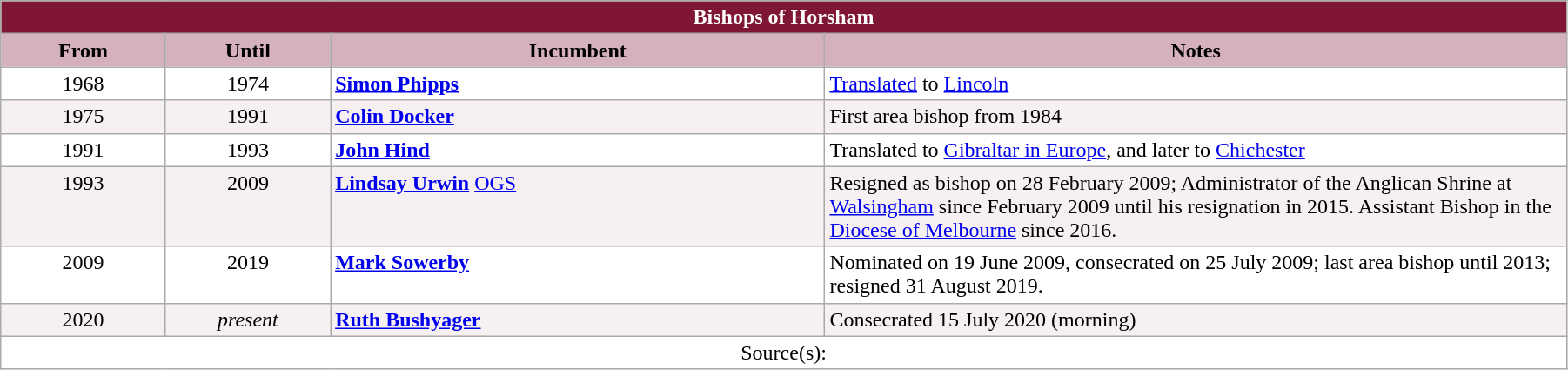<table class="wikitable" style="width:95%;" border="1" cellpadding="2">
<tr>
<th colspan="4" style="background-color: #7F1734; color: white;">Bishops of Horsham</th>
</tr>
<tr valign=top>
<th style="background-color:#D4B1BB" width="10%">From</th>
<th style="background-color:#D4B1BB" width="10%">Until</th>
<th style="background-color:#D4B1BB" width="30%">Incumbent</th>
<th style="background-color:#D4B1BB" width="45%">Notes</th>
</tr>
<tr valign=top bgcolor="white">
<td align="center">1968</td>
<td align="center">1974</td>
<td><strong><a href='#'>Simon Phipps</a></strong></td>
<td><a href='#'>Translated</a> to <a href='#'>Lincoln</a></td>
</tr>
<tr valign=top bgcolor="#F7F0F2">
<td align="center">1975</td>
<td align="center">1991</td>
<td><strong><a href='#'>Colin Docker</a></strong></td>
<td>First area bishop from 1984</td>
</tr>
<tr valign=top bgcolor="white">
<td align="center">1991</td>
<td align="center">1993</td>
<td><strong><a href='#'>John Hind</a></strong></td>
<td>Translated to <a href='#'>Gibraltar in Europe</a>, and later to <a href='#'>Chichester</a></td>
</tr>
<tr valign=top bgcolor="#F7F0F2">
<td align="center">1993</td>
<td align="center">2009</td>
<td><strong><a href='#'>Lindsay Urwin</a></strong> <a href='#'>OGS</a></td>
<td>Resigned as bishop on 28 February 2009; Administrator of the Anglican Shrine at <a href='#'>Walsingham</a> since February 2009 until his resignation in 2015. Assistant Bishop in the <a href='#'>Diocese of Melbourne</a> since 2016.</td>
</tr>
<tr valign=top bgcolor="white">
<td align="center">2009</td>
<td align="center">2019</td>
<td><strong><a href='#'>Mark Sowerby</a></strong></td>
<td>Nominated on 19 June 2009, consecrated on 25 July 2009; last area bishop until 2013; resigned 31 August 2019.</td>
</tr>
<tr valign=top bgcolor="#F7F0F2">
<td align="center">2020</td>
<td align="center"><em>present</em></td>
<td><strong><a href='#'>Ruth Bushyager</a></strong></td>
<td>Consecrated 15 July 2020 (morning)</td>
</tr>
<tr valign=top bgcolor="white">
<td align="center" colspan="4">Source(s):</td>
</tr>
</table>
